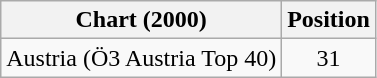<table class="wikitable">
<tr>
<th>Chart (2000)</th>
<th>Position</th>
</tr>
<tr>
<td>Austria (Ö3 Austria Top 40)</td>
<td align="center">31</td>
</tr>
</table>
